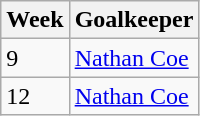<table class="wikitable">
<tr>
<th rowspan="1">Week</th>
<th colspan="1">Goalkeeper</th>
</tr>
<tr>
<td>9</td>
<td> <a href='#'>Nathan Coe</a></td>
</tr>
<tr>
<td>12</td>
<td> <a href='#'>Nathan Coe</a></td>
</tr>
</table>
